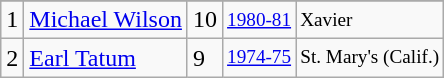<table class="wikitable">
<tr>
</tr>
<tr>
<td>1</td>
<td><a href='#'>Michael Wilson</a></td>
<td>10</td>
<td style="font-size:80%;"><a href='#'>1980-81</a></td>
<td style="font-size:80%;">Xavier</td>
</tr>
<tr>
<td>2</td>
<td><a href='#'>Earl Tatum</a></td>
<td>9</td>
<td style="font-size:80%;"><a href='#'>1974-75</a></td>
<td style="font-size:80%;">St. Mary's (Calif.)</td>
</tr>
</table>
